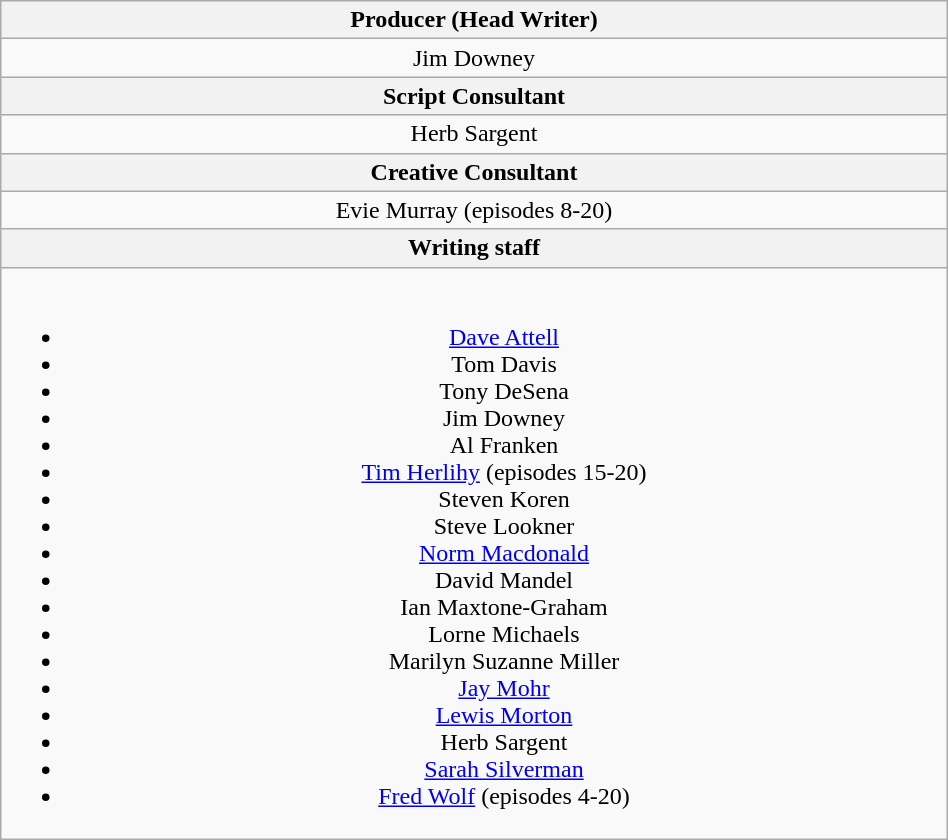<table class="wikitable plainrowheaders"  style="text-align:center; width:50%;">
<tr>
<th><strong>Producer (Head Writer)</strong></th>
</tr>
<tr>
<td>Jim Downey</td>
</tr>
<tr>
<th><strong>Script Consultant</strong></th>
</tr>
<tr>
<td>Herb Sargent</td>
</tr>
<tr>
<th><strong>Creative Consultant</strong></th>
</tr>
<tr>
<td>Evie Murray (episodes 8-20)</td>
</tr>
<tr>
<th><strong>Writing staff</strong></th>
</tr>
<tr>
<td><br><ul><li><a href='#'>Dave Attell</a></li><li>Tom Davis</li><li>Tony DeSena</li><li>Jim Downey</li><li>Al Franken</li><li><a href='#'>Tim Herlihy</a> (episodes 15-20)</li><li>Steven Koren</li><li>Steve Lookner</li><li><a href='#'>Norm Macdonald</a></li><li>David Mandel</li><li>Ian Maxtone-Graham</li><li>Lorne Michaels</li><li>Marilyn Suzanne Miller</li><li><a href='#'>Jay Mohr</a></li><li><a href='#'>Lewis Morton</a></li><li>Herb Sargent</li><li><a href='#'>Sarah Silverman</a></li><li><a href='#'>Fred Wolf</a> (episodes 4-20)</li></ul></td>
</tr>
</table>
